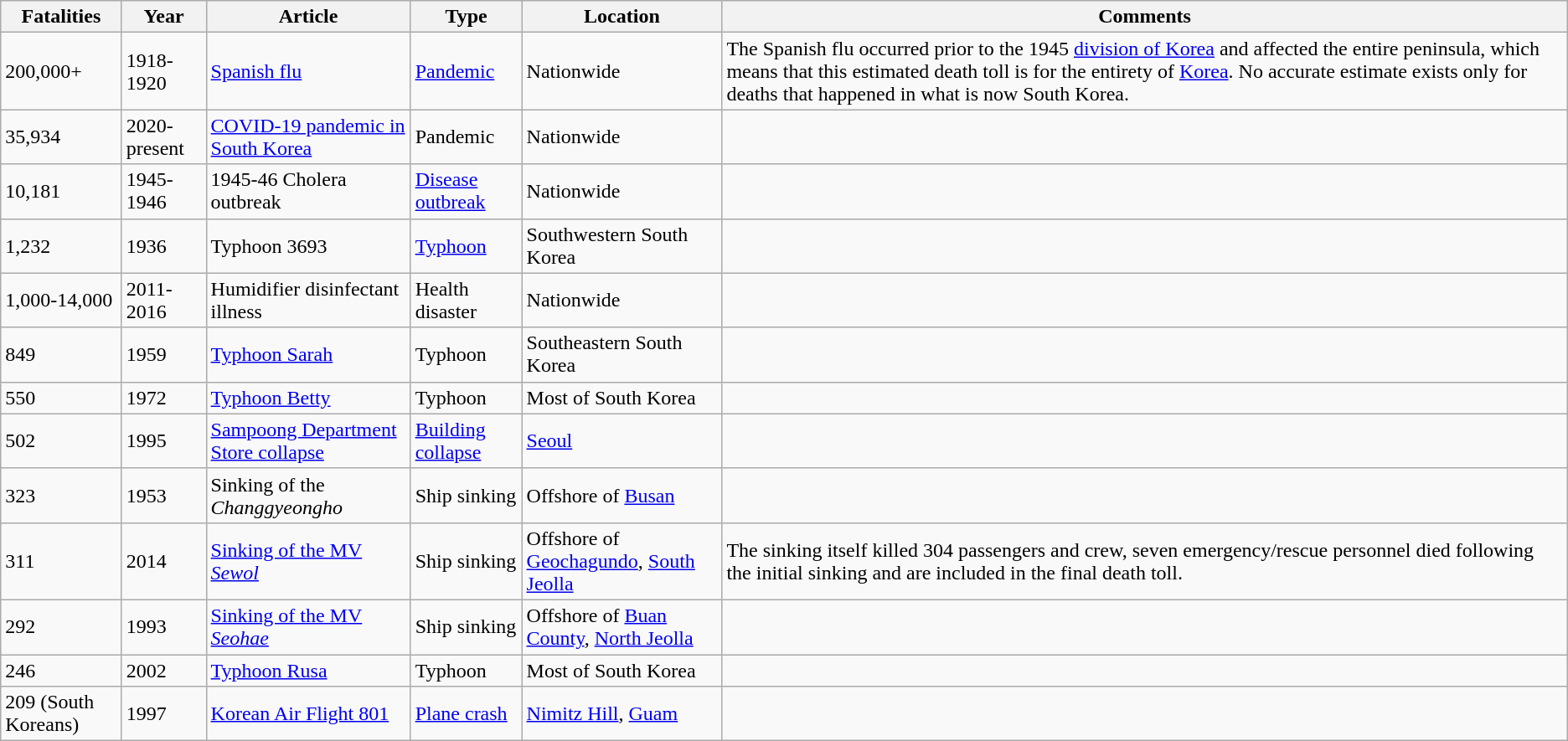<table class="wikitable sortable sticky-header" style=text-align:left" style="margin:1em auto;">
<tr>
<th data-sort-type="number">Fatalities</th>
<th>Year</th>
<th>Article</th>
<th>Type</th>
<th>Location</th>
<th>Comments</th>
</tr>
<tr>
<td>200,000+</td>
<td>1918-1920</td>
<td><a href='#'>Spanish flu</a></td>
<td><a href='#'>Pandemic</a></td>
<td>Nationwide</td>
<td>The Spanish flu occurred prior to the 1945 <a href='#'>division of Korea</a> and affected the entire peninsula, which means that this estimated death toll is for the entirety of <a href='#'>Korea</a>. No accurate estimate exists only for deaths that happened in what is now South Korea.</td>
</tr>
<tr>
<td>35,934</td>
<td>2020-present</td>
<td><a href='#'>COVID-19 pandemic in South Korea</a></td>
<td>Pandemic</td>
<td>Nationwide</td>
<td></td>
</tr>
<tr>
<td>10,181</td>
<td>1945-1946</td>
<td>1945-46 Cholera outbreak</td>
<td><a href='#'>Disease outbreak</a></td>
<td>Nationwide</td>
<td></td>
</tr>
<tr>
<td>1,232</td>
<td>1936</td>
<td>Typhoon 3693</td>
<td><a href='#'>Typhoon</a></td>
<td>Southwestern South Korea</td>
<td></td>
</tr>
<tr>
<td>1,000-14,000</td>
<td>2011-2016</td>
<td>Humidifier disinfectant illness</td>
<td>Health disaster</td>
<td>Nationwide</td>
<td></td>
</tr>
<tr>
<td>849</td>
<td>1959</td>
<td><a href='#'>Typhoon Sarah</a></td>
<td>Typhoon</td>
<td>Southeastern South Korea</td>
<td></td>
</tr>
<tr>
<td>550</td>
<td>1972</td>
<td><a href='#'>Typhoon Betty</a></td>
<td>Typhoon</td>
<td>Most of South Korea</td>
<td></td>
</tr>
<tr>
<td>502</td>
<td>1995</td>
<td><a href='#'>Sampoong Department Store collapse</a></td>
<td><a href='#'>Building collapse</a></td>
<td><a href='#'>Seoul</a></td>
<td></td>
</tr>
<tr>
<td>323</td>
<td>1953</td>
<td>Sinking of the <em>Changgyeongho</em></td>
<td>Ship sinking</td>
<td>Offshore of <a href='#'>Busan</a></td>
<td></td>
</tr>
<tr>
<td>311</td>
<td>2014</td>
<td><a href='#'>Sinking of the MV <em>Sewol</em></a></td>
<td>Ship sinking</td>
<td>Offshore of <a href='#'>Geochagundo</a>, <a href='#'>South Jeolla</a></td>
<td>The sinking itself killed 304 passengers and crew, seven emergency/rescue personnel died following the initial sinking and are included in the final death toll.</td>
</tr>
<tr>
<td>292</td>
<td>1993</td>
<td><a href='#'>Sinking of the MV <em>Seohae</em></a></td>
<td>Ship sinking</td>
<td>Offshore of <a href='#'>Buan County</a>, <a href='#'>North Jeolla</a></td>
<td></td>
</tr>
<tr>
<td>246</td>
<td>2002</td>
<td><a href='#'>Typhoon Rusa</a></td>
<td>Typhoon</td>
<td>Most of South Korea</td>
<td></td>
</tr>
<tr>
<td>209 (South Koreans)</td>
<td>1997</td>
<td><a href='#'>Korean Air Flight 801</a></td>
<td><a href='#'>Plane crash</a></td>
<td><a href='#'>Nimitz Hill</a>, <a href='#'>Guam</a></td>
<td></td>
</tr>
</table>
